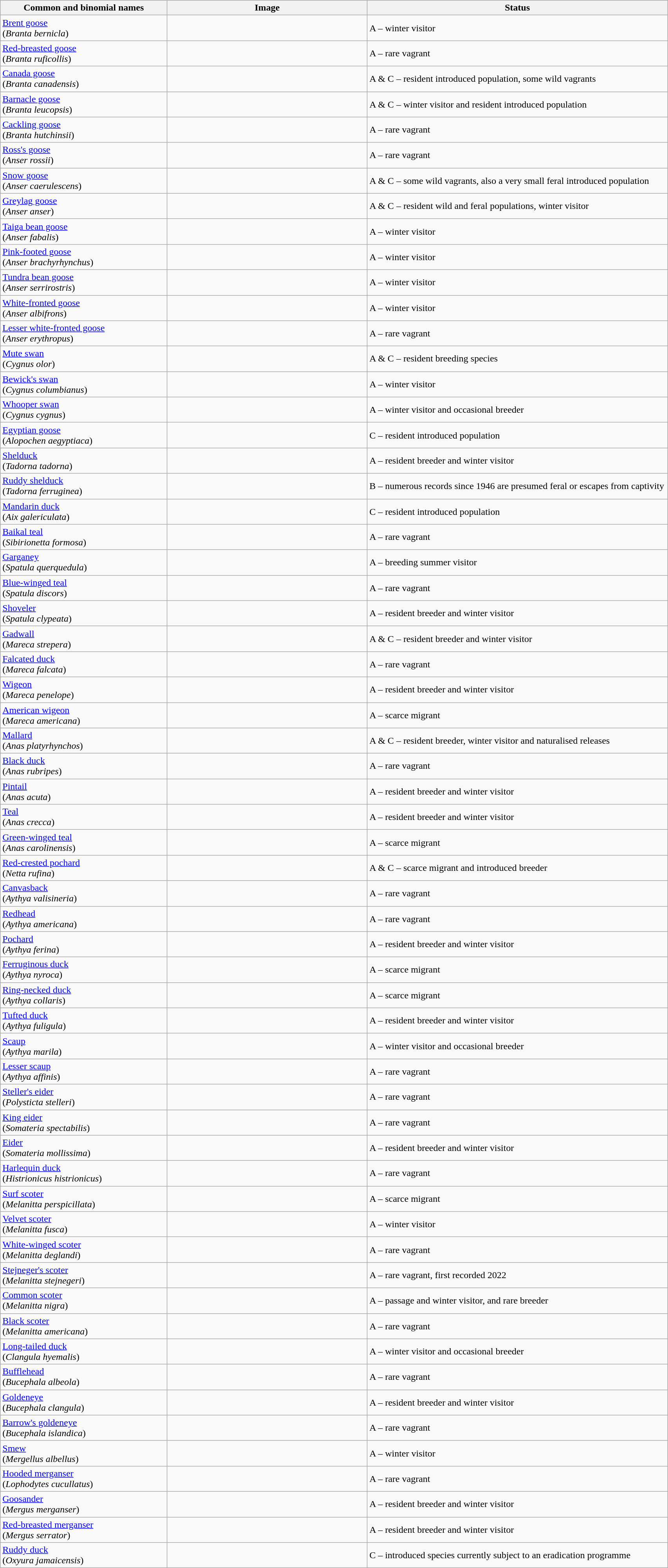<table width=90% class="wikitable">
<tr>
<th width=25%>Common and binomial names</th>
<th width=30%>Image</th>
<th width=45%>Status</th>
</tr>
<tr>
<td><a href='#'>Brent goose</a><br>(<em>Branta bernicla</em>)</td>
<td></td>
<td>A – winter visitor</td>
</tr>
<tr>
<td><a href='#'>Red-breasted goose</a><br>(<em>Branta ruficollis</em>)</td>
<td></td>
<td>A – rare vagrant</td>
</tr>
<tr>
<td><a href='#'>Canada goose</a><br>(<em>Branta canadensis</em>)</td>
<td></td>
<td>A & C – resident introduced population, some wild vagrants</td>
</tr>
<tr>
<td><a href='#'>Barnacle goose</a><br>(<em>Branta leucopsis</em>)</td>
<td></td>
<td>A & C – winter visitor and resident introduced population</td>
</tr>
<tr>
<td><a href='#'>Cackling goose</a><br>(<em>Branta hutchinsii</em>)</td>
<td></td>
<td>A – rare vagrant</td>
</tr>
<tr>
<td><a href='#'>Ross's goose</a><br>(<em>Anser rossii</em>)</td>
<td></td>
<td>A – rare vagrant</td>
</tr>
<tr>
<td><a href='#'>Snow goose</a><br>(<em>Anser caerulescens</em>)</td>
<td></td>
<td>A & C – some wild vagrants, also a very small feral introduced population</td>
</tr>
<tr>
<td><a href='#'>Greylag goose</a><br>(<em>Anser anser</em>)</td>
<td></td>
<td>A & C – resident wild and feral populations, winter visitor</td>
</tr>
<tr>
<td><a href='#'>Taiga bean goose</a><br>(<em>Anser fabalis</em>)</td>
<td></td>
<td>A – winter visitor</td>
</tr>
<tr>
<td><a href='#'>Pink-footed goose</a><br>(<em>Anser brachyrhynchus</em>)</td>
<td></td>
<td>A – winter visitor</td>
</tr>
<tr>
<td><a href='#'>Tundra bean goose</a><br>(<em>Anser serrirostris</em>)</td>
<td></td>
<td>A – winter visitor</td>
</tr>
<tr>
<td><a href='#'>White-fronted goose</a><br>(<em>Anser albifrons</em>)</td>
<td></td>
<td>A – winter visitor</td>
</tr>
<tr>
<td><a href='#'>Lesser white-fronted goose</a><br>(<em>Anser erythropus</em>)</td>
<td></td>
<td>A – rare vagrant</td>
</tr>
<tr>
<td><a href='#'>Mute swan</a><br>(<em>Cygnus olor</em>)</td>
<td></td>
<td>A & C – resident breeding species</td>
</tr>
<tr>
<td><a href='#'>Bewick's swan</a><br>(<em>Cygnus columbianus</em>)</td>
<td></td>
<td>A – winter visitor</td>
</tr>
<tr>
<td><a href='#'>Whooper swan</a><br>(<em>Cygnus cygnus</em>)</td>
<td></td>
<td>A – winter visitor and occasional breeder</td>
</tr>
<tr>
<td><a href='#'>Egyptian goose</a><br>(<em>Alopochen aegyptiaca</em>)</td>
<td></td>
<td>C – resident introduced population</td>
</tr>
<tr>
<td><a href='#'>Shelduck</a><br>(<em>Tadorna tadorna</em>)</td>
<td></td>
<td>A – resident breeder and winter visitor</td>
</tr>
<tr>
<td><a href='#'>Ruddy shelduck</a><br>(<em>Tadorna ferruginea</em>)</td>
<td></td>
<td>B – numerous records since 1946 are presumed feral or escapes from captivity</td>
</tr>
<tr>
<td><a href='#'>Mandarin duck</a><br>(<em>Aix galericulata</em>)</td>
<td></td>
<td>C – resident introduced population</td>
</tr>
<tr>
<td><a href='#'>Baikal teal</a><br>(<em>Sibirionetta formosa</em>)</td>
<td></td>
<td>A – rare vagrant</td>
</tr>
<tr>
<td><a href='#'>Garganey</a><br>(<em>Spatula querquedula</em>)</td>
<td></td>
<td>A – breeding summer visitor</td>
</tr>
<tr>
<td><a href='#'>Blue-winged teal</a><br>(<em>Spatula discors</em>)</td>
<td></td>
<td>A – rare vagrant</td>
</tr>
<tr>
<td><a href='#'>Shoveler</a><br>(<em>Spatula clypeata</em>)</td>
<td></td>
<td>A – resident breeder and winter visitor</td>
</tr>
<tr>
<td><a href='#'>Gadwall</a><br>(<em>Mareca strepera</em>)</td>
<td></td>
<td>A & C – resident breeder and winter visitor</td>
</tr>
<tr>
<td><a href='#'>Falcated duck</a><br>(<em>Mareca falcata</em>)</td>
<td></td>
<td>A – rare vagrant</td>
</tr>
<tr>
<td><a href='#'>Wigeon</a><br>(<em>Mareca penelope</em>)</td>
<td></td>
<td>A – resident breeder and winter visitor</td>
</tr>
<tr>
<td><a href='#'>American wigeon</a><br>(<em>Mareca americana</em>)</td>
<td></td>
<td>A – scarce migrant</td>
</tr>
<tr>
<td><a href='#'>Mallard</a><br>(<em>Anas platyrhynchos</em>)</td>
<td></td>
<td>A & C – resident breeder, winter visitor and naturalised releases</td>
</tr>
<tr>
<td><a href='#'>Black duck</a><br>(<em>Anas rubripes</em>)</td>
<td></td>
<td>A – rare vagrant</td>
</tr>
<tr>
<td><a href='#'>Pintail</a><br>(<em>Anas acuta</em>)</td>
<td></td>
<td>A – resident breeder and winter visitor</td>
</tr>
<tr>
<td><a href='#'>Teal</a><br>(<em>Anas crecca</em>)</td>
<td></td>
<td>A – resident breeder and winter visitor</td>
</tr>
<tr>
<td><a href='#'>Green-winged teal</a><br>(<em>Anas carolinensis</em>)</td>
<td></td>
<td>A – scarce migrant</td>
</tr>
<tr>
<td><a href='#'>Red-crested pochard</a><br>(<em>Netta rufina</em>)</td>
<td></td>
<td>A & C – scarce migrant and introduced breeder</td>
</tr>
<tr>
<td><a href='#'>Canvasback</a><br>(<em>Aythya valisineria</em>)</td>
<td></td>
<td>A – rare vagrant</td>
</tr>
<tr>
<td><a href='#'>Redhead</a><br>(<em>Aythya americana</em>)</td>
<td></td>
<td>A – rare vagrant</td>
</tr>
<tr>
<td><a href='#'>Pochard</a><br>(<em>Aythya ferina</em>)</td>
<td></td>
<td>A – resident breeder and winter visitor</td>
</tr>
<tr>
<td><a href='#'>Ferruginous duck</a><br>(<em>Aythya nyroca</em>)</td>
<td></td>
<td>A – scarce migrant</td>
</tr>
<tr>
<td><a href='#'>Ring-necked duck</a><br>(<em>Aythya collaris</em>)</td>
<td></td>
<td>A – scarce migrant</td>
</tr>
<tr>
<td><a href='#'>Tufted duck</a><br>(<em>Aythya fuligula</em>)</td>
<td></td>
<td>A – resident breeder and winter visitor</td>
</tr>
<tr>
<td><a href='#'>Scaup</a><br>(<em>Aythya marila</em>)</td>
<td></td>
<td>A – winter visitor and occasional breeder</td>
</tr>
<tr>
<td><a href='#'>Lesser scaup</a><br>(<em>Aythya affinis</em>)</td>
<td></td>
<td>A – rare vagrant</td>
</tr>
<tr>
<td><a href='#'>Steller's eider</a><br>(<em>Polysticta stelleri</em>)</td>
<td></td>
<td>A – rare vagrant</td>
</tr>
<tr>
<td><a href='#'>King eider</a><br>(<em>Somateria spectabilis</em>)</td>
<td></td>
<td>A – rare vagrant</td>
</tr>
<tr>
<td><a href='#'>Eider</a><br>(<em>Somateria mollissima</em>)</td>
<td></td>
<td>A – resident breeder and winter visitor</td>
</tr>
<tr>
<td><a href='#'>Harlequin duck</a><br>(<em>Histrionicus histrionicus</em>)</td>
<td></td>
<td>A – rare vagrant</td>
</tr>
<tr>
<td><a href='#'>Surf scoter</a><br>(<em>Melanitta perspicillata</em>)</td>
<td></td>
<td>A – scarce migrant</td>
</tr>
<tr>
<td><a href='#'>Velvet scoter</a><br>(<em>Melanitta fusca</em>)</td>
<td></td>
<td>A – winter visitor</td>
</tr>
<tr>
<td><a href='#'>White-winged scoter</a><br>(<em>Melanitta deglandi</em>)</td>
<td></td>
<td>A – rare vagrant</td>
</tr>
<tr>
<td><a href='#'>Stejneger's scoter</a><br>(<em>Melanitta stejnegeri</em>)</td>
<td></td>
<td>A – rare vagrant, first recorded 2022</td>
</tr>
<tr>
<td><a href='#'>Common scoter</a><br>(<em>Melanitta nigra</em>)</td>
<td></td>
<td>A – passage and winter visitor, and rare breeder</td>
</tr>
<tr>
<td><a href='#'>Black scoter</a><br>(<em>Melanitta americana</em>)</td>
<td></td>
<td>A – rare vagrant</td>
</tr>
<tr>
<td><a href='#'>Long-tailed duck</a><br>(<em>Clangula hyemalis</em>)</td>
<td></td>
<td>A – winter visitor and occasional breeder</td>
</tr>
<tr>
<td><a href='#'>Bufflehead</a><br>(<em>Bucephala albeola</em>)</td>
<td></td>
<td>A – rare vagrant</td>
</tr>
<tr>
<td><a href='#'>Goldeneye</a><br>(<em>Bucephala clangula</em>)</td>
<td></td>
<td>A – resident breeder and winter visitor</td>
</tr>
<tr>
<td><a href='#'>Barrow's goldeneye</a><br>(<em>Bucephala islandica</em>)</td>
<td></td>
<td>A – rare vagrant</td>
</tr>
<tr>
<td><a href='#'>Smew</a><br>(<em>Mergellus albellus</em>)</td>
<td></td>
<td>A – winter visitor</td>
</tr>
<tr>
<td><a href='#'>Hooded merganser</a><br>(<em>Lophodytes cucullatus</em>)</td>
<td></td>
<td>A – rare vagrant</td>
</tr>
<tr>
<td><a href='#'>Goosander</a><br>(<em>Mergus merganser</em>)</td>
<td></td>
<td>A – resident breeder and winter visitor</td>
</tr>
<tr>
<td><a href='#'>Red-breasted merganser</a><br>(<em>Mergus serrator</em>)</td>
<td></td>
<td>A – resident breeder and winter visitor</td>
</tr>
<tr>
<td><a href='#'>Ruddy duck</a><br>(<em>Oxyura jamaicensis</em>)</td>
<td></td>
<td>C – introduced species currently subject to an eradication programme</td>
</tr>
</table>
